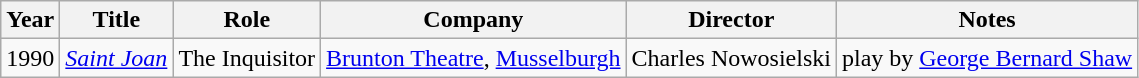<table class="wikitable">
<tr>
<th>Year</th>
<th>Title</th>
<th>Role</th>
<th>Company</th>
<th>Director</th>
<th>Notes</th>
</tr>
<tr>
<td>1990</td>
<td><em><a href='#'>Saint Joan</a></em></td>
<td>The Inquisitor</td>
<td><a href='#'>Brunton Theatre</a>, <a href='#'>Musselburgh</a></td>
<td>Charles Nowosielski</td>
<td>play by <a href='#'>George Bernard Shaw</a></td>
</tr>
</table>
